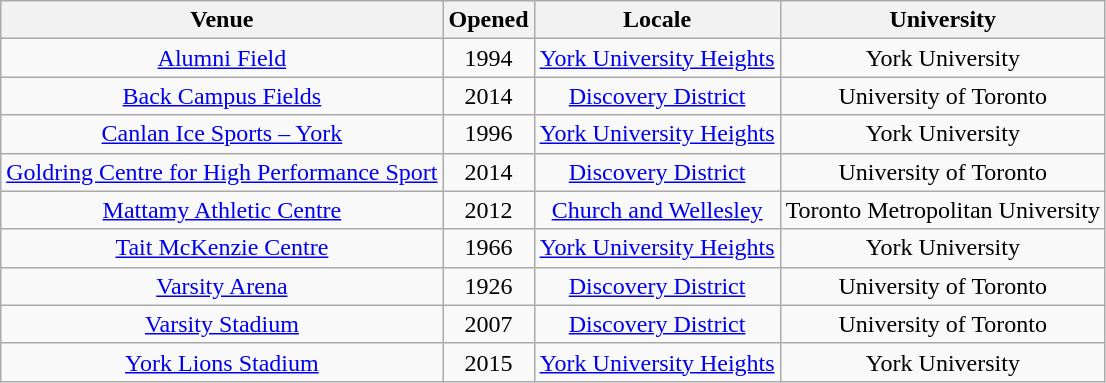<table class="wikitable sortable" style="text-align:center">
<tr>
<th>Venue</th>
<th>Opened</th>
<th>Locale</th>
<th>University</th>
</tr>
<tr>
<td><a href='#'>Alumni Field</a></td>
<td>1994</td>
<td><a href='#'>York University Heights</a></td>
<td>York University</td>
</tr>
<tr>
<td><a href='#'>Back Campus Fields</a></td>
<td>2014</td>
<td><a href='#'>Discovery District</a></td>
<td>University of Toronto</td>
</tr>
<tr>
<td><a href='#'>Canlan Ice Sports – York</a></td>
<td>1996</td>
<td><a href='#'>York University Heights</a></td>
<td>York University</td>
</tr>
<tr>
<td><a href='#'>Goldring Centre for High Performance Sport</a></td>
<td>2014</td>
<td><a href='#'>Discovery District</a></td>
<td>University of Toronto</td>
</tr>
<tr>
<td><a href='#'>Mattamy Athletic Centre</a></td>
<td>2012</td>
<td><a href='#'>Church and Wellesley</a></td>
<td>Toronto Metropolitan University</td>
</tr>
<tr>
<td><a href='#'>Tait McKenzie Centre</a></td>
<td>1966</td>
<td><a href='#'>York University Heights</a></td>
<td>York University</td>
</tr>
<tr>
<td><a href='#'>Varsity Arena</a></td>
<td>1926</td>
<td><a href='#'>Discovery District</a></td>
<td>University of Toronto</td>
</tr>
<tr>
<td><a href='#'>Varsity Stadium</a></td>
<td>2007</td>
<td><a href='#'>Discovery District</a></td>
<td>University of Toronto</td>
</tr>
<tr>
<td><a href='#'>York Lions Stadium</a></td>
<td>2015</td>
<td><a href='#'>York University Heights</a></td>
<td>York University</td>
</tr>
</table>
